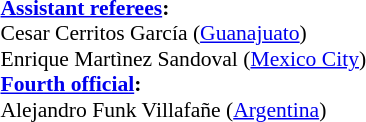<table width=100% style="font-size:90%">
<tr>
<td><br><strong><a href='#'>Assistant referees</a>:</strong>
<br>Cesar Cerritos García (<a href='#'>Guanajuato</a>)
<br>Enrique Martìnez Sandoval (<a href='#'>Mexico City</a>)
<br><strong><a href='#'>Fourth official</a>:</strong>
<br>Alejandro Funk Villafañe (<a href='#'>Argentina</a>)</td>
</tr>
</table>
